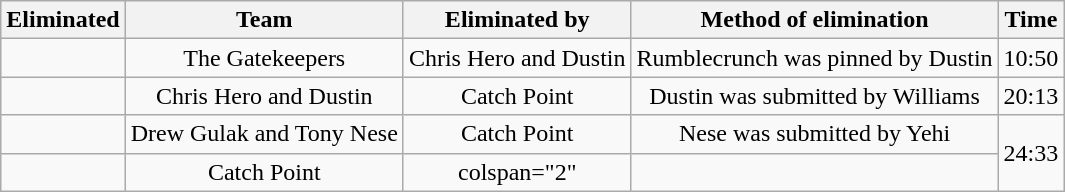<table class="wikitable sortable" style="text-align:center;">
<tr>
<th>Eliminated</th>
<th>Team</th>
<th>Eliminated by</th>
<th>Method of elimination</th>
<th>Time</th>
</tr>
<tr>
<td></td>
<td>The Gatekeepers</td>
<td>Chris Hero and Dustin</td>
<td>Rumblecrunch was pinned by Dustin</td>
<td>10:50</td>
</tr>
<tr>
<td></td>
<td>Chris Hero and Dustin</td>
<td>Catch Point</td>
<td>Dustin was submitted by Williams</td>
<td>20:13</td>
</tr>
<tr>
<td></td>
<td>Drew Gulak and Tony Nese</td>
<td>Catch Point</td>
<td>Nese was submitted by Yehi</td>
<td rowspan="2">24:33</td>
</tr>
<tr>
<td></td>
<td>Catch Point</td>
<td>colspan="2" </td>
</tr>
</table>
